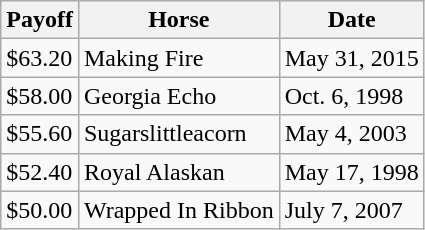<table class="wikitable">
<tr>
<th>Payoff</th>
<th>Horse</th>
<th>Date</th>
</tr>
<tr>
<td>$63.20</td>
<td>Making Fire</td>
<td>May 31, 2015</td>
</tr>
<tr>
<td>$58.00</td>
<td>Georgia Echo</td>
<td>Oct. 6, 1998</td>
</tr>
<tr>
<td>$55.60</td>
<td>Sugarslittleacorn</td>
<td>May 4, 2003</td>
</tr>
<tr>
<td>$52.40</td>
<td>Royal Alaskan</td>
<td>May 17, 1998</td>
</tr>
<tr>
<td>$50.00</td>
<td>Wrapped In Ribbon</td>
<td>July 7, 2007</td>
</tr>
</table>
